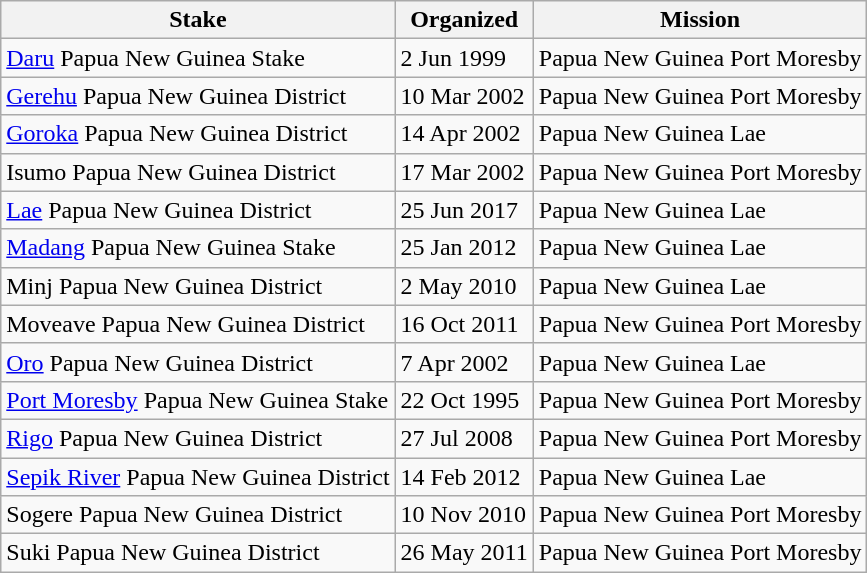<table class="wikitable sortable">
<tr>
<th>Stake</th>
<th data-sort-type=date>Organized</th>
<th>Mission</th>
</tr>
<tr>
<td><a href='#'>Daru</a> Papua New Guinea Stake</td>
<td>2 Jun 1999</td>
<td>Papua New Guinea Port Moresby</td>
</tr>
<tr>
<td><a href='#'>Gerehu</a> Papua New Guinea District</td>
<td>10 Mar 2002</td>
<td>Papua New Guinea Port Moresby</td>
</tr>
<tr>
<td><a href='#'>Goroka</a> Papua New Guinea District</td>
<td>14 Apr 2002</td>
<td>Papua New Guinea Lae</td>
</tr>
<tr>
<td>Isumo Papua New Guinea District</td>
<td>17 Mar 2002</td>
<td>Papua New Guinea Port Moresby</td>
</tr>
<tr>
<td><a href='#'>Lae</a> Papua New Guinea District</td>
<td>25 Jun 2017</td>
<td>Papua New Guinea Lae</td>
</tr>
<tr>
<td><a href='#'>Madang</a> Papua New Guinea Stake</td>
<td>25 Jan 2012</td>
<td>Papua New Guinea Lae</td>
</tr>
<tr>
<td>Minj Papua New Guinea District</td>
<td>2 May 2010</td>
<td>Papua New Guinea Lae</td>
</tr>
<tr>
<td>Moveave Papua New Guinea District</td>
<td>16 Oct 2011</td>
<td>Papua New Guinea Port Moresby</td>
</tr>
<tr>
<td><a href='#'>Oro</a> Papua New Guinea District</td>
<td>7 Apr 2002</td>
<td>Papua New Guinea Lae</td>
</tr>
<tr>
<td><a href='#'>Port Moresby</a> Papua New Guinea Stake</td>
<td>22 Oct 1995</td>
<td>Papua New Guinea Port Moresby</td>
</tr>
<tr>
<td><a href='#'>Rigo</a> Papua New Guinea District</td>
<td>27 Jul 2008</td>
<td>Papua New Guinea Port Moresby</td>
</tr>
<tr>
<td><a href='#'>Sepik River</a> Papua New Guinea District</td>
<td>14 Feb 2012</td>
<td>Papua New Guinea Lae</td>
</tr>
<tr>
<td>Sogere Papua New Guinea District</td>
<td>10 Nov 2010</td>
<td>Papua New Guinea Port Moresby</td>
</tr>
<tr>
<td>Suki Papua New Guinea District</td>
<td>26 May 2011</td>
<td>Papua New Guinea Port Moresby</td>
</tr>
</table>
